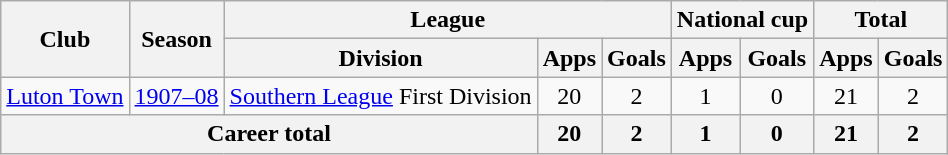<table class="wikitable" style="text-align:center">
<tr>
<th rowspan="2">Club</th>
<th rowspan="2">Season</th>
<th colspan="3">League</th>
<th colspan="2">National cup</th>
<th colspan="2">Total</th>
</tr>
<tr>
<th>Division</th>
<th>Apps</th>
<th>Goals</th>
<th>Apps</th>
<th>Goals</th>
<th>Apps</th>
<th>Goals</th>
</tr>
<tr>
<td><a href='#'>Luton Town</a></td>
<td><a href='#'>1907–08</a></td>
<td><a href='#'>Southern League</a> First Division</td>
<td>20</td>
<td>2</td>
<td>1</td>
<td>0</td>
<td>21</td>
<td>2</td>
</tr>
<tr>
<th colspan="3">Career total</th>
<th>20</th>
<th>2</th>
<th>1</th>
<th>0</th>
<th>21</th>
<th>2</th>
</tr>
</table>
